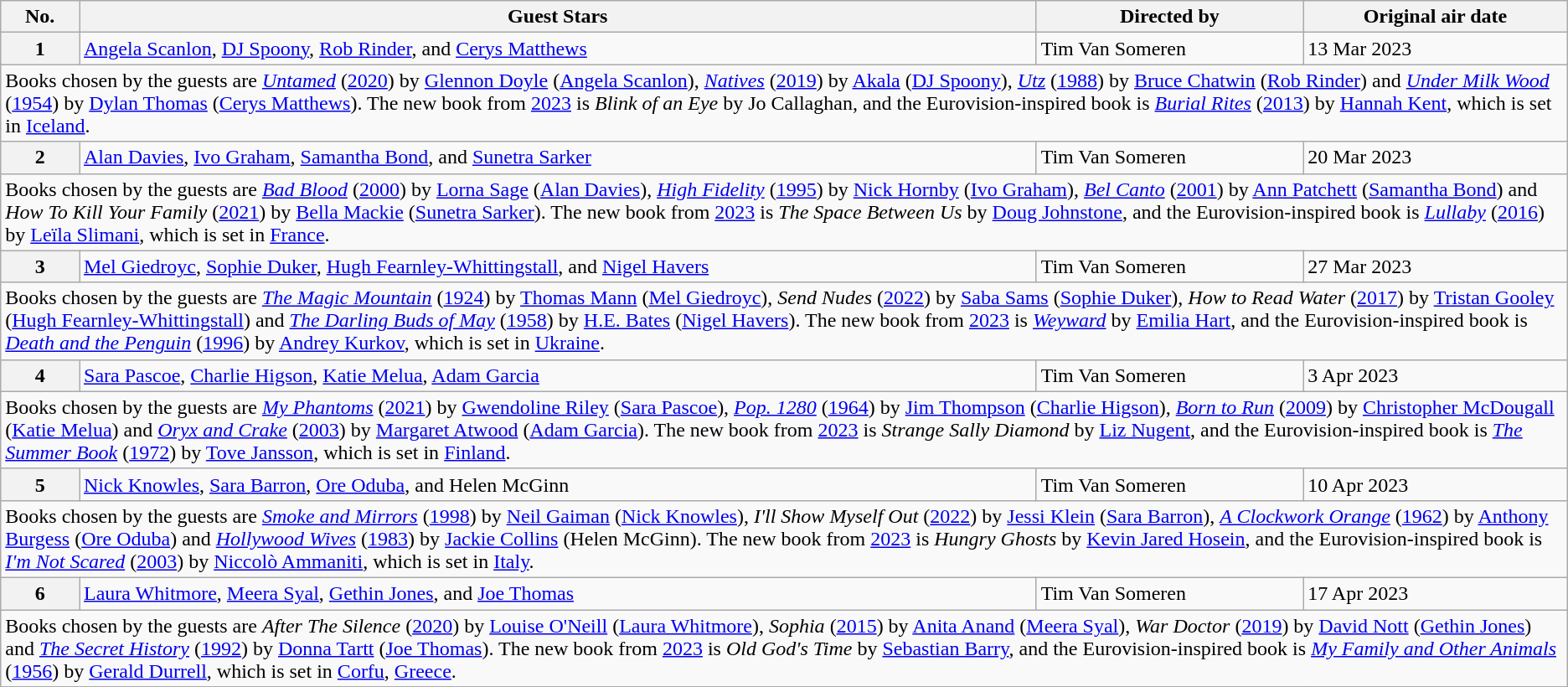<table class="wikitable">
<tr>
<th>No.</th>
<th>Guest Stars</th>
<th>Directed by</th>
<th>Original air date</th>
</tr>
<tr>
<th rowspan="1">1</th>
<td><a href='#'>Angela Scanlon</a>, <a href='#'>DJ Spoony</a>, <a href='#'>Rob Rinder</a>, and <a href='#'>Cerys Matthews</a></td>
<td>Tim Van Someren</td>
<td>13 Mar 2023</td>
</tr>
<tr>
<td colspan="4">Books chosen by the guests are <em><a href='#'>Untamed</a></em> (<a href='#'>2020</a>) by <a href='#'>Glennon Doyle</a> (<a href='#'>Angela Scanlon</a>), <em><a href='#'>Natives</a></em> (<a href='#'>2019</a>) by <a href='#'>Akala</a> (<a href='#'>DJ Spoony</a>), <em><a href='#'>Utz</a></em> (<a href='#'>1988</a>) by <a href='#'>Bruce Chatwin</a> (<a href='#'>Rob Rinder</a>) and <em><a href='#'>Under Milk Wood</a></em> (<a href='#'>1954</a>) by <a href='#'>Dylan Thomas</a> (<a href='#'>Cerys Matthews</a>). The new book from <a href='#'>2023</a> is <em>Blink of an Eye</em> by Jo Callaghan, and the Eurovision-inspired book is <em><a href='#'>Burial Rites</a></em> (<a href='#'>2013</a>) by <a href='#'>Hannah Kent</a>, which is set in <a href='#'>Iceland</a>.</td>
</tr>
<tr>
<th rowspan="1">2</th>
<td><a href='#'>Alan Davies</a>, <a href='#'>Ivo Graham</a>, <a href='#'>Samantha Bond</a>, and <a href='#'>Sunetra Sarker</a></td>
<td>Tim Van Someren</td>
<td>20 Mar 2023</td>
</tr>
<tr>
<td colspan="4">Books chosen by the guests are <em><a href='#'>Bad Blood</a></em> (<a href='#'>2000</a>) by <a href='#'>Lorna Sage</a> (<a href='#'>Alan Davies</a>), <em><a href='#'>High Fidelity</a></em> (<a href='#'>1995</a>) by <a href='#'>Nick Hornby</a> (<a href='#'>Ivo Graham</a>), <em><a href='#'>Bel Canto</a></em> (<a href='#'>2001</a>) by <a href='#'>Ann Patchett</a> (<a href='#'>Samantha Bond</a>) and <em>How To Kill Your Family</em> (<a href='#'>2021</a>) by <a href='#'>Bella Mackie</a> (<a href='#'>Sunetra Sarker</a>). The new book from <a href='#'>2023</a> is <em>The Space Between Us</em> by <a href='#'>Doug Johnstone</a>, and the Eurovision-inspired book is <em><a href='#'>Lullaby</a></em> (<a href='#'>2016</a>) by <a href='#'>Leïla Slimani</a>, which is set in <a href='#'>France</a>.</td>
</tr>
<tr>
<th rowspan="1">3</th>
<td><a href='#'>Mel Giedroyc</a>, <a href='#'>Sophie Duker</a>, <a href='#'>Hugh Fearnley-Whittingstall</a>, and <a href='#'>Nigel Havers</a></td>
<td>Tim Van Someren</td>
<td>27 Mar 2023</td>
</tr>
<tr>
<td colspan="4">Books chosen by the guests are <em><a href='#'>The Magic Mountain</a></em> (<a href='#'>1924</a>) by <a href='#'>Thomas Mann</a> (<a href='#'>Mel Giedroyc</a>), <em>Send Nudes</em> (<a href='#'>2022</a>) by <a href='#'>Saba Sams</a> (<a href='#'>Sophie Duker</a>), <em>How to Read Water</em> (<a href='#'>2017</a>) by <a href='#'>Tristan Gooley</a> (<a href='#'>Hugh Fearnley-Whittingstall</a>) and <em><a href='#'>The Darling Buds of May</a></em> (<a href='#'>1958</a>) by <a href='#'>H.E. Bates</a> (<a href='#'>Nigel Havers</a>). The new book from <a href='#'>2023</a> is <em><a href='#'>Weyward</a></em> by <a href='#'>Emilia Hart</a>, and the Eurovision-inspired book is <em><a href='#'>Death and the Penguin</a></em> (<a href='#'>1996</a>) by <a href='#'>Andrey Kurkov</a>, which is set in <a href='#'>Ukraine</a>.</td>
</tr>
<tr>
<th rowspan="1">4</th>
<td><a href='#'>Sara Pascoe</a>, <a href='#'>Charlie Higson</a>, <a href='#'>Katie Melua</a>, <a href='#'>Adam Garcia</a></td>
<td>Tim Van Someren</td>
<td>3 Apr 2023</td>
</tr>
<tr>
<td colspan="4">Books chosen by the guests are <em><a href='#'>My Phantoms</a></em> (<a href='#'>2021</a>) by <a href='#'>Gwendoline Riley</a> (<a href='#'>Sara Pascoe</a>), <em><a href='#'>Pop. 1280</a></em> (<a href='#'>1964</a>) by <a href='#'>Jim Thompson</a> (<a href='#'>Charlie Higson</a>), <em><a href='#'>Born to Run</a></em> (<a href='#'>2009</a>) by <a href='#'>Christopher McDougall</a> (<a href='#'>Katie Melua</a>) and <em><a href='#'>Oryx and Crake</a></em> (<a href='#'>2003</a>) by <a href='#'>Margaret Atwood</a> (<a href='#'>Adam Garcia</a>). The new book from <a href='#'>2023</a> is <em>Strange Sally Diamond</em> by <a href='#'>Liz Nugent</a>, and the Eurovision-inspired book is <em><a href='#'>The Summer Book</a></em> (<a href='#'>1972</a>) by <a href='#'>Tove Jansson</a>, which is set in <a href='#'>Finland</a>.</td>
</tr>
<tr>
<th rowspan="1">5</th>
<td><a href='#'>Nick Knowles</a>, <a href='#'>Sara Barron</a>, <a href='#'>Ore Oduba</a>, and Helen McGinn</td>
<td>Tim Van Someren</td>
<td>10 Apr 2023</td>
</tr>
<tr>
<td colspan="4">Books chosen by the guests are <em><a href='#'>Smoke and Mirrors</a></em> (<a href='#'>1998</a>) by <a href='#'>Neil Gaiman</a> (<a href='#'>Nick Knowles</a>), <em>I'll Show Myself Out</em> (<a href='#'>2022</a>) by <a href='#'>Jessi Klein</a> (<a href='#'>Sara Barron</a>), <em><a href='#'>A Clockwork Orange</a></em> (<a href='#'>1962</a>) by <a href='#'>Anthony Burgess</a> (<a href='#'>Ore Oduba</a>) and <em><a href='#'>Hollywood Wives</a></em> (<a href='#'>1983</a>) by <a href='#'>Jackie Collins</a> (Helen McGinn). The new book from <a href='#'>2023</a> is <em>Hungry Ghosts</em> by <a href='#'>Kevin Jared Hosein</a>, and the Eurovision-inspired book is <em><a href='#'>I'm Not Scared</a></em> (<a href='#'>2003</a>) by <a href='#'>Niccolò Ammaniti</a>, which is set in <a href='#'>Italy</a>.</td>
</tr>
<tr>
<th rowspan="1">6</th>
<td><a href='#'>Laura Whitmore</a>, <a href='#'>Meera Syal</a>, <a href='#'>Gethin Jones</a>, and <a href='#'>Joe Thomas</a></td>
<td>Tim Van Someren</td>
<td>17 Apr 2023</td>
</tr>
<tr>
<td colspan="4">Books chosen by the guests are <em>After The Silence</em> (<a href='#'>2020</a>) by <a href='#'>Louise O'Neill</a> (<a href='#'>Laura Whitmore</a>), <em>Sophia</em> (<a href='#'>2015</a>) by <a href='#'>Anita Anand</a> (<a href='#'>Meera Syal</a>), <em>War Doctor</em> (<a href='#'>2019</a>) by <a href='#'>David Nott</a> (<a href='#'>Gethin Jones</a>) and <em><a href='#'>The Secret History</a></em> (<a href='#'>1992</a>) by <a href='#'>Donna Tartt</a> (<a href='#'>Joe Thomas</a>). The new book from <a href='#'>2023</a> is <em>Old God's Time</em> by <a href='#'>Sebastian Barry</a>, and the Eurovision-inspired book is <em><a href='#'>My Family and Other Animals</a></em> (<a href='#'>1956</a>) by <a href='#'>Gerald Durrell</a>, which is set in <a href='#'>Corfu</a>, <a href='#'>Greece</a>.</td>
</tr>
</table>
